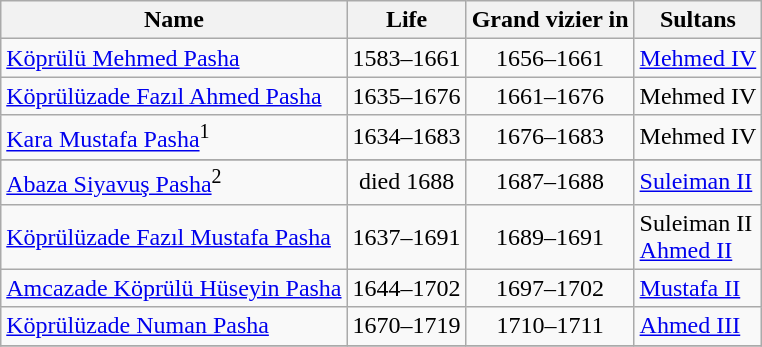<table class="wikitable">
<tr>
<th>Name</th>
<th>Life</th>
<th>Grand vizier in</th>
<th>Sultans</th>
</tr>
<tr>
<td><a href='#'>Köprülü Mehmed Pasha</a></td>
<td style="text-align:center;">1583–1661</td>
<td style="text-align:center;">1656–1661</td>
<td><a href='#'>Mehmed IV</a></td>
</tr>
<tr>
<td><a href='#'>Köprülüzade Fazıl Ahmed Pasha</a></td>
<td style="text-align:center;">1635–1676</td>
<td style="text-align:center;">1661–1676</td>
<td>Mehmed IV</td>
</tr>
<tr>
<td><a href='#'>Kara Mustafa Pasha</a><sup>1</sup></td>
<td style="text-align:center;">1634–1683</td>
<td style="text-align:center;">1676–1683</td>
<td>Mehmed IV</td>
</tr>
<tr>
</tr>
<tr>
<td><a href='#'>Abaza Siyavuş Pasha</a><sup>2</sup></td>
<td style="text-align:center;">died 1688</td>
<td style="text-align:center;">1687–1688</td>
<td><a href='#'>Suleiman II</a></td>
</tr>
<tr>
<td><a href='#'>Köprülüzade Fazıl Mustafa Pasha</a></td>
<td style="text-align:center;">1637–1691</td>
<td style="text-align:center;">1689–1691</td>
<td>Suleiman II<br><a href='#'>Ahmed II</a></td>
</tr>
<tr>
<td><a href='#'>Amcazade Köprülü Hüseyin Pasha</a></td>
<td style="text-align:center;">1644–1702</td>
<td style="text-align:center;">1697–1702</td>
<td><a href='#'>Mustafa II</a></td>
</tr>
<tr>
<td><a href='#'>Köprülüzade Numan Pasha</a></td>
<td style="text-align:center;">1670–1719</td>
<td style="text-align:center;">1710–1711</td>
<td><a href='#'>Ahmed III</a></td>
</tr>
<tr>
</tr>
</table>
